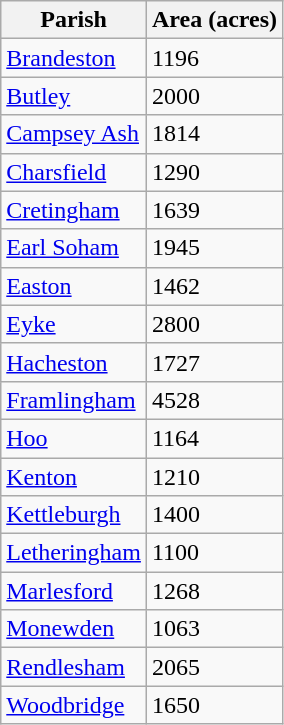<table class="sortable wikitable vatop" style=" margin-right:2em;">
<tr>
<th>Parish</th>
<th>Area (acres)</th>
</tr>
<tr>
<td><a href='#'>Brandeston</a></td>
<td>1196</td>
</tr>
<tr>
<td><a href='#'>Butley</a></td>
<td>2000</td>
</tr>
<tr>
<td><a href='#'>Campsey Ash</a></td>
<td>1814</td>
</tr>
<tr>
<td><a href='#'>Charsfield</a></td>
<td>1290</td>
</tr>
<tr>
<td><a href='#'>Cretingham</a></td>
<td>1639</td>
</tr>
<tr>
<td><a href='#'>Earl Soham</a></td>
<td>1945</td>
</tr>
<tr>
<td><a href='#'>Easton</a></td>
<td>1462</td>
</tr>
<tr>
<td><a href='#'>Eyke</a></td>
<td>2800</td>
</tr>
<tr>
<td><a href='#'>Hacheston</a></td>
<td>1727</td>
</tr>
<tr>
<td><a href='#'>Framlingham</a></td>
<td>4528</td>
</tr>
<tr>
<td><a href='#'>Hoo</a></td>
<td>1164</td>
</tr>
<tr>
<td><a href='#'>Kenton</a></td>
<td>1210</td>
</tr>
<tr>
<td><a href='#'>Kettleburgh</a></td>
<td>1400</td>
</tr>
<tr>
<td><a href='#'>Letheringham</a></td>
<td>1100</td>
</tr>
<tr>
<td><a href='#'>Marlesford</a></td>
<td>1268</td>
</tr>
<tr>
<td><a href='#'>Monewden</a></td>
<td>1063</td>
</tr>
<tr>
<td><a href='#'>Rendlesham</a></td>
<td>2065</td>
</tr>
<tr>
<td><a href='#'>Woodbridge</a></td>
<td>1650</td>
</tr>
</table>
